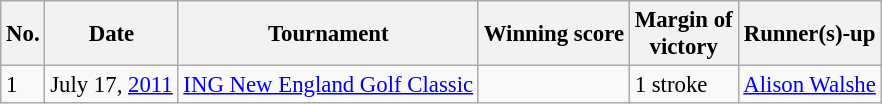<table class="wikitable" style="font-size:95%;">
<tr>
<th>No.</th>
<th>Date</th>
<th>Tournament</th>
<th>Winning score</th>
<th>Margin of<br>victory</th>
<th>Runner(s)-up</th>
</tr>
<tr>
<td>1</td>
<td>July 17, <a href='#'>2011</a></td>
<td><a href='#'>ING New England Golf Classic</a></td>
<td></td>
<td>1 stroke</td>
<td> <a href='#'>Alison Walshe</a></td>
</tr>
</table>
